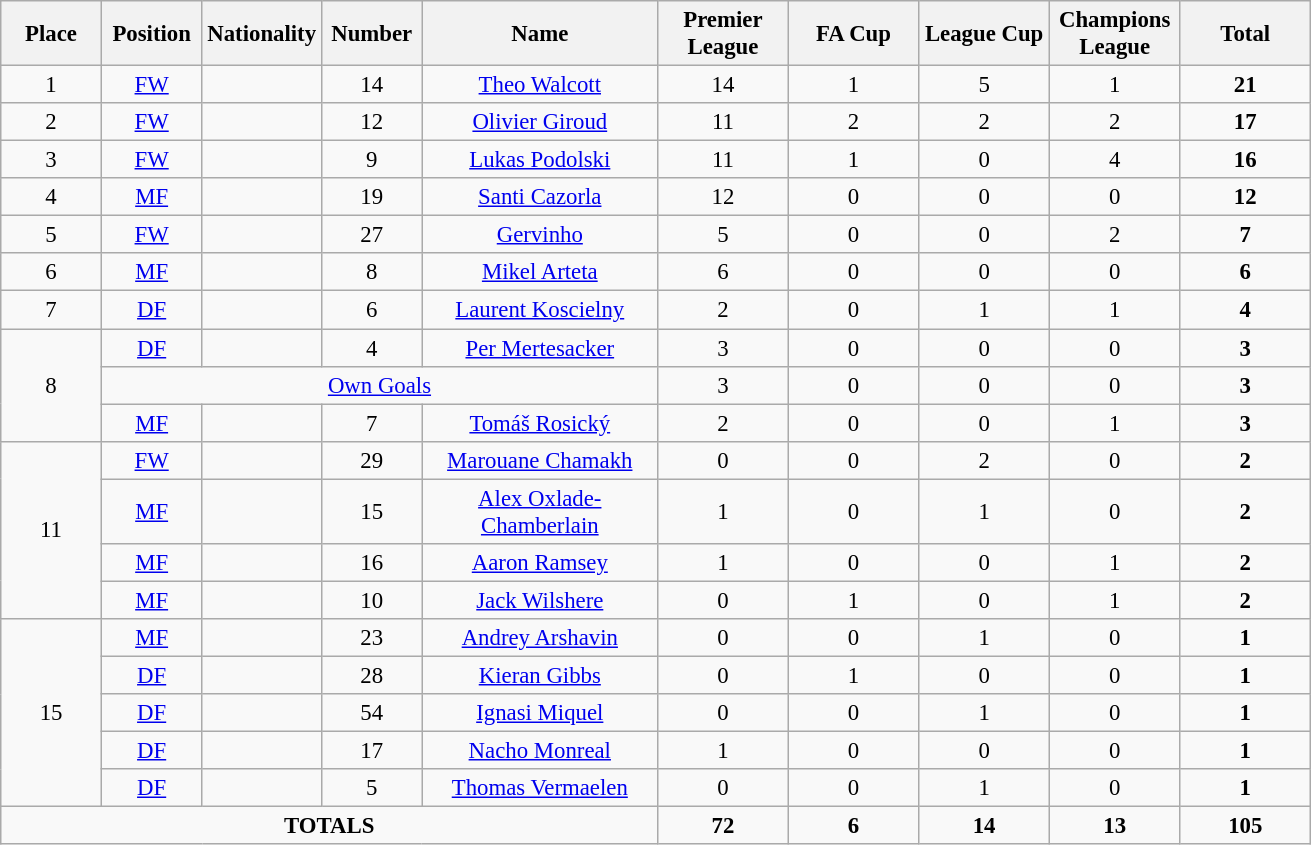<table class="wikitable" style="font-size: 95%; text-align: center;">
<tr>
<th width=60>Place</th>
<th width=60>Position</th>
<th width=60>Nationality</th>
<th width=60>Number</th>
<th width=150>Name</th>
<th width=80>Premier League</th>
<th width=80>FA Cup</th>
<th width=80>League Cup</th>
<th width=80>Champions League</th>
<th width=80>Total</th>
</tr>
<tr>
<td rowspan="1">1</td>
<td><a href='#'>FW</a></td>
<td></td>
<td>14</td>
<td><a href='#'>Theo Walcott</a></td>
<td>14</td>
<td>1</td>
<td>5</td>
<td>1</td>
<td><strong>21</strong></td>
</tr>
<tr>
<td rowspan="1">2</td>
<td><a href='#'>FW</a></td>
<td></td>
<td>12</td>
<td><a href='#'>Olivier Giroud</a></td>
<td>11</td>
<td>2</td>
<td>2</td>
<td>2</td>
<td><strong>17</strong></td>
</tr>
<tr>
<td rowspan="1">3</td>
<td><a href='#'>FW</a></td>
<td></td>
<td>9</td>
<td><a href='#'>Lukas Podolski</a></td>
<td>11</td>
<td>1</td>
<td>0</td>
<td>4</td>
<td><strong>16</strong></td>
</tr>
<tr>
<td rowspan="1">4</td>
<td><a href='#'>MF</a></td>
<td></td>
<td>19</td>
<td><a href='#'>Santi Cazorla</a></td>
<td>12</td>
<td>0</td>
<td>0</td>
<td>0</td>
<td><strong>12</strong></td>
</tr>
<tr>
<td rowspan="1">5</td>
<td><a href='#'>FW</a></td>
<td></td>
<td>27</td>
<td><a href='#'>Gervinho</a></td>
<td>5</td>
<td>0</td>
<td>0</td>
<td>2</td>
<td><strong>7</strong></td>
</tr>
<tr>
<td rowspan="1">6</td>
<td><a href='#'>MF</a></td>
<td></td>
<td>8</td>
<td><a href='#'>Mikel Arteta</a></td>
<td>6</td>
<td>0</td>
<td>0</td>
<td>0</td>
<td><strong>6</strong></td>
</tr>
<tr>
<td rowspan="1">7</td>
<td><a href='#'>DF</a></td>
<td></td>
<td>6</td>
<td><a href='#'>Laurent Koscielny</a></td>
<td>2</td>
<td>0</td>
<td>1</td>
<td>1</td>
<td><strong>4</strong></td>
</tr>
<tr>
<td rowspan="3">8</td>
<td><a href='#'>DF</a></td>
<td></td>
<td>4</td>
<td><a href='#'>Per Mertesacker</a></td>
<td>3</td>
<td>0</td>
<td>0</td>
<td>0</td>
<td><strong>3</strong></td>
</tr>
<tr>
<td colspan="4"><a href='#'>Own Goals</a></td>
<td>3</td>
<td>0</td>
<td>0</td>
<td>0</td>
<td><strong>3</strong></td>
</tr>
<tr>
<td><a href='#'>MF</a></td>
<td></td>
<td>7</td>
<td><a href='#'>Tomáš Rosický</a></td>
<td>2</td>
<td>0</td>
<td>0</td>
<td>1</td>
<td><strong>3</strong></td>
</tr>
<tr>
<td rowspan="4">11</td>
<td><a href='#'>FW</a></td>
<td></td>
<td>29</td>
<td><a href='#'>Marouane Chamakh</a></td>
<td>0</td>
<td>0</td>
<td>2</td>
<td>0</td>
<td><strong>2</strong></td>
</tr>
<tr>
<td><a href='#'>MF</a></td>
<td></td>
<td>15</td>
<td><a href='#'>Alex Oxlade-Chamberlain</a></td>
<td>1</td>
<td>0</td>
<td>1</td>
<td>0</td>
<td><strong>2</strong></td>
</tr>
<tr>
<td><a href='#'>MF</a></td>
<td></td>
<td>16</td>
<td><a href='#'>Aaron Ramsey</a></td>
<td>1</td>
<td>0</td>
<td>0</td>
<td>1</td>
<td><strong>2</strong></td>
</tr>
<tr>
<td><a href='#'>MF</a></td>
<td></td>
<td>10</td>
<td><a href='#'>Jack Wilshere</a></td>
<td>0</td>
<td>1</td>
<td>0</td>
<td>1</td>
<td><strong>2</strong></td>
</tr>
<tr>
<td rowspan="5">15</td>
<td><a href='#'>MF</a></td>
<td></td>
<td>23</td>
<td><a href='#'>Andrey Arshavin</a></td>
<td>0</td>
<td>0</td>
<td>1</td>
<td>0</td>
<td><strong>1</strong></td>
</tr>
<tr>
<td><a href='#'>DF</a></td>
<td></td>
<td>28</td>
<td><a href='#'>Kieran Gibbs</a></td>
<td>0</td>
<td>1</td>
<td>0</td>
<td>0</td>
<td><strong>1</strong></td>
</tr>
<tr>
<td><a href='#'>DF</a></td>
<td></td>
<td>54</td>
<td><a href='#'>Ignasi Miquel</a></td>
<td>0</td>
<td>0</td>
<td>1</td>
<td>0</td>
<td><strong>1</strong></td>
</tr>
<tr>
<td><a href='#'>DF</a></td>
<td></td>
<td>17</td>
<td><a href='#'>Nacho Monreal</a></td>
<td>1</td>
<td>0</td>
<td>0</td>
<td>0</td>
<td><strong>1</strong></td>
</tr>
<tr>
<td><a href='#'>DF</a></td>
<td></td>
<td>5</td>
<td><a href='#'>Thomas Vermaelen</a></td>
<td>0</td>
<td>0</td>
<td>1</td>
<td>0</td>
<td><strong>1</strong></td>
</tr>
<tr>
<td colspan="5"><strong>TOTALS</strong></td>
<td><strong>72</strong></td>
<td><strong>6</strong></td>
<td><strong>14</strong></td>
<td><strong>13</strong></td>
<td><strong>105</strong></td>
</tr>
</table>
